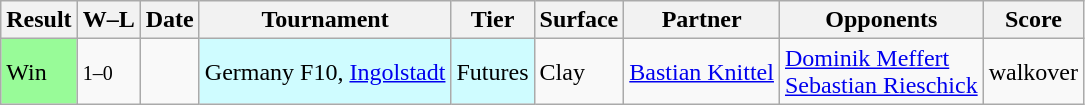<table class="sortable wikitable">
<tr>
<th>Result</th>
<th class=unsortable>W–L</th>
<th>Date</th>
<th>Tournament</th>
<th>Tier</th>
<th>Surface</th>
<th>Partner</th>
<th>Opponents</th>
<th class=unsortable>Score</th>
</tr>
<tr>
<td style="background:#98fb98;">Win</td>
<td><small>1–0</small></td>
<td></td>
<td style=background:#cffcff>Germany F10, <a href='#'>Ingolstadt</a></td>
<td style=background:#cffcff>Futures</td>
<td>Clay</td>
<td> <a href='#'>Bastian Knittel</a></td>
<td> <a href='#'>Dominik Meffert</a> <br>  <a href='#'>Sebastian Rieschick</a></td>
<td>walkover</td>
</tr>
</table>
